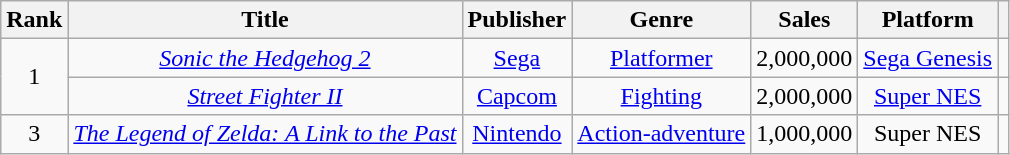<table class="wikitable sortable" style="text-align:center">
<tr>
<th>Rank</th>
<th>Title</th>
<th>Publisher</th>
<th>Genre</th>
<th>Sales</th>
<th>Platform</th>
<th class="unsortable"></th>
</tr>
<tr>
<td rowspan="2">1</td>
<td><em><a href='#'>Sonic the Hedgehog 2</a></em></td>
<td><a href='#'>Sega</a></td>
<td><a href='#'>Platformer</a></td>
<td>2,000,000</td>
<td><a href='#'>Sega Genesis</a></td>
<td></td>
</tr>
<tr>
<td><em><a href='#'>Street Fighter II</a></em></td>
<td><a href='#'>Capcom</a></td>
<td><a href='#'>Fighting</a></td>
<td>2,000,000</td>
<td><a href='#'>Super NES</a></td>
<td></td>
</tr>
<tr>
<td>3</td>
<td><em><a href='#'>The Legend of Zelda: A Link to the Past</a></em></td>
<td><a href='#'>Nintendo</a></td>
<td><a href='#'>Action-adventure</a></td>
<td>1,000,000</td>
<td>Super NES</td>
<td></td>
</tr>
</table>
